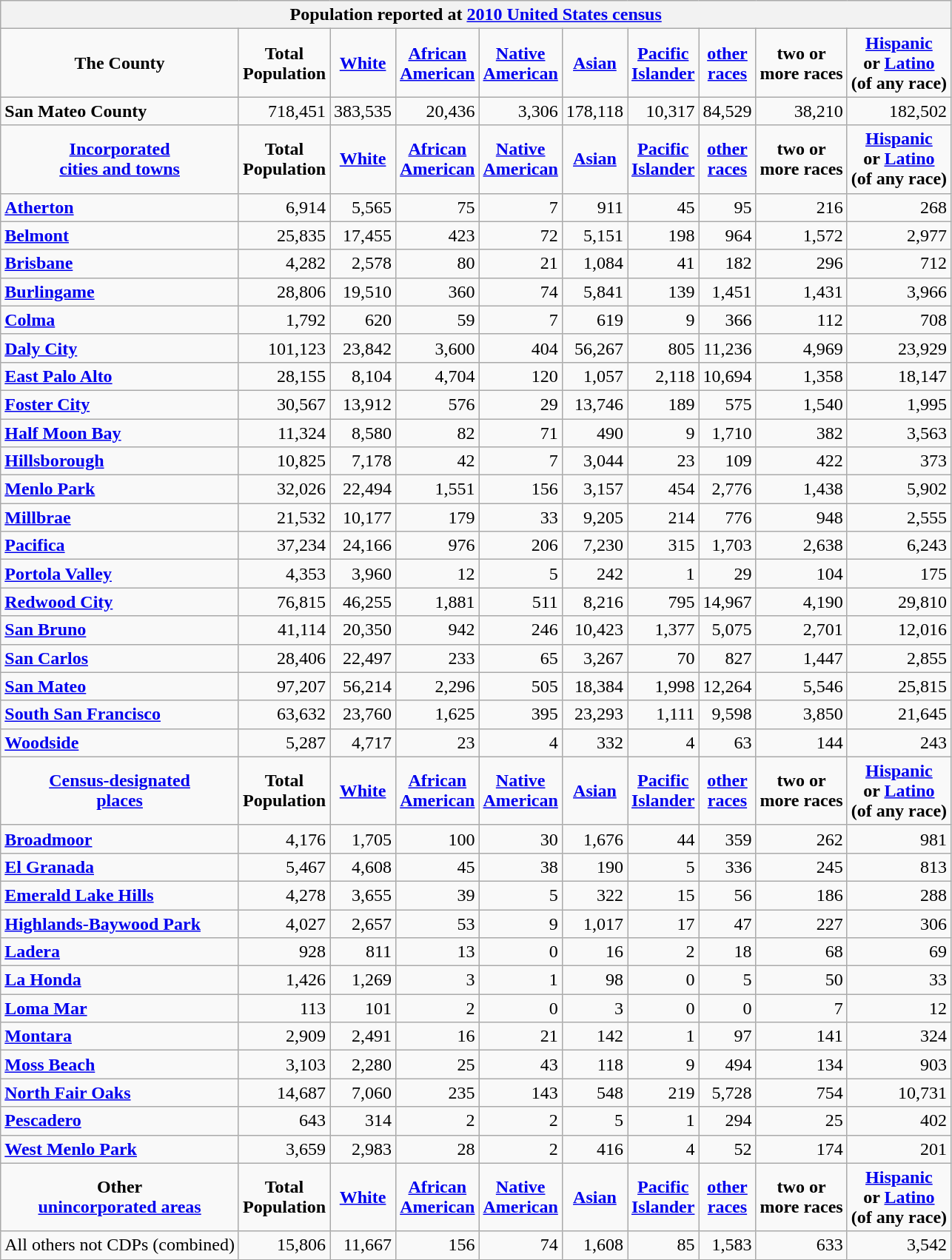<table class="wikitable collapsible collapsed">
<tr>
<th colspan=10>Population reported at <a href='#'>2010 United States census</a></th>
</tr>
<tr>
<td style="text-align:center"><strong>The County</strong></td>
<td style="text-align:center"><strong>Total<br>Population</strong></td>
<td style="text-align:center"><strong><a href='#'>White</a></strong></td>
<td style="text-align:center"><strong><a href='#'>African<br>American</a></strong></td>
<td style="text-align:center"><strong><a href='#'>Native<br>American</a></strong></td>
<td style="text-align:center"><strong><a href='#'>Asian</a></strong></td>
<td style="text-align:center"><strong><a href='#'>Pacific<br>Islander</a></strong></td>
<td style="text-align:center"><strong><a href='#'>other<br>races</a></strong></td>
<td style="text-align:center"><strong>two or<br>more races</strong></td>
<td style="text-align:center"><strong><a href='#'>Hispanic</a><br>or <a href='#'>Latino</a><br>(of any race)</strong></td>
</tr>
<tr>
<td><strong> San Mateo County</strong></td>
<td style="text-align:right">718,451</td>
<td style="text-align:right">383,535</td>
<td style="text-align:right">20,436</td>
<td style="text-align:right">3,306</td>
<td style="text-align:right">178,118</td>
<td style="text-align:right">10,317</td>
<td style="text-align:right">84,529</td>
<td style="text-align:right">38,210</td>
<td style="text-align:right">182,502</td>
</tr>
<tr>
<td style="text-align:center"><strong><a href='#'>Incorporated<br>cities and towns</a></strong></td>
<td style="text-align:center"><strong>Total<br>Population</strong></td>
<td style="text-align:center"><strong><a href='#'>White</a></strong></td>
<td style="text-align:center"><strong><a href='#'>African<br>American</a></strong></td>
<td style="text-align:center"><strong><a href='#'>Native<br>American</a></strong></td>
<td style="text-align:center"><strong><a href='#'>Asian</a></strong></td>
<td style="text-align:center"><strong><a href='#'>Pacific<br>Islander</a></strong></td>
<td style="text-align:center"><strong><a href='#'>other<br>races</a></strong></td>
<td style="text-align:center"><strong>two or<br>more races</strong></td>
<td style="text-align:center"><strong><a href='#'>Hispanic</a><br>or <a href='#'>Latino</a><br>(of any race)</strong></td>
</tr>
<tr>
<td><strong><a href='#'>Atherton</a></strong></td>
<td style="text-align:right">6,914</td>
<td style="text-align:right">5,565</td>
<td style="text-align:right">75</td>
<td style="text-align:right">7</td>
<td style="text-align:right">911</td>
<td style="text-align:right">45</td>
<td style="text-align:right">95</td>
<td style="text-align:right">216</td>
<td style="text-align:right">268</td>
</tr>
<tr>
<td><strong><a href='#'>Belmont</a></strong></td>
<td style="text-align:right">25,835</td>
<td style="text-align:right">17,455</td>
<td style="text-align:right">423</td>
<td style="text-align:right">72</td>
<td style="text-align:right">5,151</td>
<td style="text-align:right">198</td>
<td style="text-align:right">964</td>
<td style="text-align:right">1,572</td>
<td style="text-align:right">2,977</td>
</tr>
<tr>
<td><strong><a href='#'>Brisbane</a></strong></td>
<td style="text-align:right">4,282</td>
<td style="text-align:right">2,578</td>
<td style="text-align:right">80</td>
<td style="text-align:right">21</td>
<td style="text-align:right">1,084</td>
<td style="text-align:right">41</td>
<td style="text-align:right">182</td>
<td style="text-align:right">296</td>
<td style="text-align:right">712</td>
</tr>
<tr>
<td><strong><a href='#'>Burlingame</a></strong></td>
<td style="text-align:right">28,806</td>
<td style="text-align:right">19,510</td>
<td style="text-align:right">360</td>
<td style="text-align:right">74</td>
<td style="text-align:right">5,841</td>
<td style="text-align:right">139</td>
<td style="text-align:right">1,451</td>
<td style="text-align:right">1,431</td>
<td style="text-align:right">3,966</td>
</tr>
<tr>
<td><strong><a href='#'>Colma</a></strong></td>
<td style="text-align:right">1,792</td>
<td style="text-align:right">620</td>
<td style="text-align:right">59</td>
<td style="text-align:right">7</td>
<td style="text-align:right">619</td>
<td style="text-align:right">9</td>
<td style="text-align:right">366</td>
<td style="text-align:right">112</td>
<td style="text-align:right">708</td>
</tr>
<tr>
<td><strong><a href='#'>Daly City</a></strong></td>
<td style="text-align:right">101,123</td>
<td style="text-align:right">23,842</td>
<td style="text-align:right">3,600</td>
<td style="text-align:right">404</td>
<td style="text-align:right">56,267</td>
<td style="text-align:right">805</td>
<td style="text-align:right">11,236</td>
<td style="text-align:right">4,969</td>
<td style="text-align:right">23,929</td>
</tr>
<tr>
<td><strong><a href='#'>East Palo Alto</a></strong></td>
<td style="text-align:right">28,155</td>
<td style="text-align:right">8,104</td>
<td style="text-align:right">4,704</td>
<td style="text-align:right">120</td>
<td style="text-align:right">1,057</td>
<td style="text-align:right">2,118</td>
<td style="text-align:right">10,694</td>
<td style="text-align:right">1,358</td>
<td style="text-align:right">18,147</td>
</tr>
<tr>
<td><strong><a href='#'>Foster City</a></strong></td>
<td style="text-align:right">30,567</td>
<td style="text-align:right">13,912</td>
<td style="text-align:right">576</td>
<td style="text-align:right">29</td>
<td style="text-align:right">13,746</td>
<td style="text-align:right">189</td>
<td style="text-align:right">575</td>
<td style="text-align:right">1,540</td>
<td style="text-align:right">1,995</td>
</tr>
<tr>
<td><strong><a href='#'>Half Moon Bay</a></strong></td>
<td style="text-align:right">11,324</td>
<td style="text-align:right">8,580</td>
<td style="text-align:right">82</td>
<td style="text-align:right">71</td>
<td style="text-align:right">490</td>
<td style="text-align:right">9</td>
<td style="text-align:right">1,710</td>
<td style="text-align:right">382</td>
<td style="text-align:right">3,563</td>
</tr>
<tr>
<td><strong><a href='#'>Hillsborough</a></strong></td>
<td style="text-align:right">10,825</td>
<td style="text-align:right">7,178</td>
<td style="text-align:right">42</td>
<td style="text-align:right">7</td>
<td style="text-align:right">3,044</td>
<td style="text-align:right">23</td>
<td style="text-align:right">109</td>
<td style="text-align:right">422</td>
<td style="text-align:right">373</td>
</tr>
<tr>
<td><strong><a href='#'>Menlo Park</a></strong></td>
<td style="text-align:right">32,026</td>
<td style="text-align:right">22,494</td>
<td style="text-align:right">1,551</td>
<td style="text-align:right">156</td>
<td style="text-align:right">3,157</td>
<td style="text-align:right">454</td>
<td style="text-align:right">2,776</td>
<td style="text-align:right">1,438</td>
<td style="text-align:right">5,902</td>
</tr>
<tr>
<td><strong><a href='#'>Millbrae</a></strong></td>
<td style="text-align:right">21,532</td>
<td style="text-align:right">10,177</td>
<td style="text-align:right">179</td>
<td style="text-align:right">33</td>
<td style="text-align:right">9,205</td>
<td style="text-align:right">214</td>
<td style="text-align:right">776</td>
<td style="text-align:right">948</td>
<td style="text-align:right">2,555</td>
</tr>
<tr>
<td><strong><a href='#'>Pacifica</a></strong></td>
<td style="text-align:right">37,234</td>
<td style="text-align:right">24,166</td>
<td style="text-align:right">976</td>
<td style="text-align:right">206</td>
<td style="text-align:right">7,230</td>
<td style="text-align:right">315</td>
<td style="text-align:right">1,703</td>
<td style="text-align:right">2,638</td>
<td style="text-align:right">6,243</td>
</tr>
<tr>
<td><strong><a href='#'>Portola Valley</a></strong></td>
<td style="text-align:right">4,353</td>
<td style="text-align:right">3,960</td>
<td style="text-align:right">12</td>
<td style="text-align:right">5</td>
<td style="text-align:right">242</td>
<td style="text-align:right">1</td>
<td style="text-align:right">29</td>
<td style="text-align:right">104</td>
<td style="text-align:right">175</td>
</tr>
<tr>
<td><strong><a href='#'>Redwood City</a></strong></td>
<td style="text-align:right">76,815</td>
<td style="text-align:right">46,255</td>
<td style="text-align:right">1,881</td>
<td style="text-align:right">511</td>
<td style="text-align:right">8,216</td>
<td style="text-align:right">795</td>
<td style="text-align:right">14,967</td>
<td style="text-align:right">4,190</td>
<td style="text-align:right">29,810</td>
</tr>
<tr>
<td><strong><a href='#'>San Bruno</a></strong></td>
<td style="text-align:right">41,114</td>
<td style="text-align:right">20,350</td>
<td style="text-align:right">942</td>
<td style="text-align:right">246</td>
<td style="text-align:right">10,423</td>
<td style="text-align:right">1,377</td>
<td style="text-align:right">5,075</td>
<td style="text-align:right">2,701</td>
<td style="text-align:right">12,016</td>
</tr>
<tr>
<td><strong><a href='#'>San Carlos</a></strong></td>
<td style="text-align:right">28,406</td>
<td style="text-align:right">22,497</td>
<td style="text-align:right">233</td>
<td style="text-align:right">65</td>
<td style="text-align:right">3,267</td>
<td style="text-align:right">70</td>
<td style="text-align:right">827</td>
<td style="text-align:right">1,447</td>
<td style="text-align:right">2,855</td>
</tr>
<tr>
<td><strong><a href='#'>San Mateo</a></strong></td>
<td style="text-align:right">97,207</td>
<td style="text-align:right">56,214</td>
<td style="text-align:right">2,296</td>
<td style="text-align:right">505</td>
<td style="text-align:right">18,384</td>
<td style="text-align:right">1,998</td>
<td style="text-align:right">12,264</td>
<td style="text-align:right">5,546</td>
<td style="text-align:right">25,815</td>
</tr>
<tr>
<td><strong><a href='#'>South San Francisco</a></strong></td>
<td style="text-align:right">63,632</td>
<td style="text-align:right">23,760</td>
<td style="text-align:right">1,625</td>
<td style="text-align:right">395</td>
<td style="text-align:right">23,293</td>
<td style="text-align:right">1,111</td>
<td style="text-align:right">9,598</td>
<td style="text-align:right">3,850</td>
<td style="text-align:right">21,645</td>
</tr>
<tr>
<td><strong><a href='#'>Woodside</a></strong></td>
<td style="text-align:right">5,287</td>
<td style="text-align:right">4,717</td>
<td style="text-align:right">23</td>
<td style="text-align:right">4</td>
<td style="text-align:right">332</td>
<td style="text-align:right">4</td>
<td style="text-align:right">63</td>
<td style="text-align:right">144</td>
<td style="text-align:right">243</td>
</tr>
<tr>
<td style="text-align:center"><strong><a href='#'>Census-designated<br>places</a></strong></td>
<td style="text-align:center"><strong>Total<br>Population</strong></td>
<td style="text-align:center"><strong><a href='#'>White</a></strong></td>
<td style="text-align:center"><strong><a href='#'>African<br>American</a></strong></td>
<td style="text-align:center"><strong><a href='#'>Native<br>American</a></strong></td>
<td style="text-align:center"><strong><a href='#'>Asian</a></strong></td>
<td style="text-align:center"><strong><a href='#'>Pacific<br>Islander</a></strong></td>
<td style="text-align:center"><strong><a href='#'>other<br>races</a></strong></td>
<td style="text-align:center"><strong>two or<br>more races</strong></td>
<td style="text-align:center"><strong><a href='#'>Hispanic</a><br>or <a href='#'>Latino</a><br>(of any race)</strong></td>
</tr>
<tr>
<td><strong><a href='#'>Broadmoor</a></strong></td>
<td style="text-align:right">4,176</td>
<td style="text-align:right">1,705</td>
<td style="text-align:right">100</td>
<td style="text-align:right">30</td>
<td style="text-align:right">1,676</td>
<td style="text-align:right">44</td>
<td style="text-align:right">359</td>
<td style="text-align:right">262</td>
<td style="text-align:right">981</td>
</tr>
<tr>
<td><strong><a href='#'>El Granada</a></strong></td>
<td style="text-align:right">5,467</td>
<td style="text-align:right">4,608</td>
<td style="text-align:right">45</td>
<td style="text-align:right">38</td>
<td style="text-align:right">190</td>
<td style="text-align:right">5</td>
<td style="text-align:right">336</td>
<td style="text-align:right">245</td>
<td style="text-align:right">813</td>
</tr>
<tr>
<td><strong><a href='#'>Emerald Lake Hills</a></strong></td>
<td style="text-align:right">4,278</td>
<td style="text-align:right">3,655</td>
<td style="text-align:right">39</td>
<td style="text-align:right">5</td>
<td style="text-align:right">322</td>
<td style="text-align:right">15</td>
<td style="text-align:right">56</td>
<td style="text-align:right">186</td>
<td style="text-align:right">288</td>
</tr>
<tr>
<td><strong><a href='#'>Highlands-Baywood Park</a></strong></td>
<td style="text-align:right">4,027</td>
<td style="text-align:right">2,657</td>
<td style="text-align:right">53</td>
<td style="text-align:right">9</td>
<td style="text-align:right">1,017</td>
<td style="text-align:right">17</td>
<td style="text-align:right">47</td>
<td style="text-align:right">227</td>
<td style="text-align:right">306</td>
</tr>
<tr>
<td><strong><a href='#'>Ladera</a></strong></td>
<td style="text-align:right">928</td>
<td style="text-align:right">811</td>
<td style="text-align:right">13</td>
<td style="text-align:right">0</td>
<td style="text-align:right">16</td>
<td style="text-align:right">2</td>
<td style="text-align:right">18</td>
<td style="text-align:right">68</td>
<td style="text-align:right">69</td>
</tr>
<tr>
<td><strong><a href='#'>La Honda</a></strong></td>
<td style="text-align:right">1,426</td>
<td style="text-align:right">1,269</td>
<td style="text-align:right">3</td>
<td style="text-align:right">1</td>
<td style="text-align:right">98</td>
<td style="text-align:right">0</td>
<td style="text-align:right">5</td>
<td style="text-align:right">50</td>
<td style="text-align:right">33</td>
</tr>
<tr>
<td><strong><a href='#'>Loma Mar</a></strong></td>
<td style="text-align:right">113</td>
<td style="text-align:right">101</td>
<td style="text-align:right">2</td>
<td style="text-align:right">0</td>
<td style="text-align:right">3</td>
<td style="text-align:right">0</td>
<td style="text-align:right">0</td>
<td style="text-align:right">7</td>
<td style="text-align:right">12</td>
</tr>
<tr>
<td><strong><a href='#'>Montara</a></strong></td>
<td style="text-align:right">2,909</td>
<td style="text-align:right">2,491</td>
<td style="text-align:right">16</td>
<td style="text-align:right">21</td>
<td style="text-align:right">142</td>
<td style="text-align:right">1</td>
<td style="text-align:right">97</td>
<td style="text-align:right">141</td>
<td style="text-align:right">324</td>
</tr>
<tr>
<td><strong><a href='#'>Moss Beach</a></strong></td>
<td style="text-align:right">3,103</td>
<td style="text-align:right">2,280</td>
<td style="text-align:right">25</td>
<td style="text-align:right">43</td>
<td style="text-align:right">118</td>
<td style="text-align:right">9</td>
<td style="text-align:right">494</td>
<td style="text-align:right">134</td>
<td style="text-align:right">903</td>
</tr>
<tr>
<td><strong><a href='#'>North Fair Oaks</a></strong></td>
<td style="text-align:right">14,687</td>
<td style="text-align:right">7,060</td>
<td style="text-align:right">235</td>
<td style="text-align:right">143</td>
<td style="text-align:right">548</td>
<td style="text-align:right">219</td>
<td style="text-align:right">5,728</td>
<td style="text-align:right">754</td>
<td style="text-align:right">10,731</td>
</tr>
<tr>
<td><strong><a href='#'>Pescadero</a></strong></td>
<td style="text-align:right">643</td>
<td style="text-align:right">314</td>
<td style="text-align:right">2</td>
<td style="text-align:right">2</td>
<td style="text-align:right">5</td>
<td style="text-align:right">1</td>
<td style="text-align:right">294</td>
<td style="text-align:right">25</td>
<td style="text-align:right">402</td>
</tr>
<tr>
<td><strong><a href='#'>West Menlo Park</a></strong></td>
<td style="text-align:right">3,659</td>
<td style="text-align:right">2,983</td>
<td style="text-align:right">28</td>
<td style="text-align:right">2</td>
<td style="text-align:right">416</td>
<td style="text-align:right">4</td>
<td style="text-align:right">52</td>
<td style="text-align:right">174</td>
<td style="text-align:right">201</td>
</tr>
<tr>
<td style="text-align:center"><strong>Other<br><a href='#'>unincorporated areas</a></strong></td>
<td style="text-align:center"><strong>Total<br>Population</strong></td>
<td style="text-align:center"><strong><a href='#'>White</a></strong></td>
<td style="text-align:center"><strong><a href='#'>African<br>American</a></strong></td>
<td style="text-align:center"><strong><a href='#'>Native<br>American</a></strong></td>
<td style="text-align:center"><strong><a href='#'>Asian</a></strong></td>
<td style="text-align:center"><strong><a href='#'>Pacific<br>Islander</a></strong></td>
<td style="text-align:center"><strong><a href='#'>other<br>races</a></strong></td>
<td style="text-align:center"><strong>two or<br>more races</strong></td>
<td style="text-align:center"><strong><a href='#'>Hispanic</a><br>or <a href='#'>Latino</a><br>(of any race)</strong></td>
</tr>
<tr>
<td>All others not CDPs (combined)</td>
<td style="text-align:right">15,806</td>
<td style="text-align:right">11,667</td>
<td style="text-align:right">156</td>
<td style="text-align:right">74</td>
<td style="text-align:right">1,608</td>
<td style="text-align:right">85</td>
<td style="text-align:right">1,583</td>
<td style="text-align:right">633</td>
<td style="text-align:right">3,542</td>
</tr>
</table>
